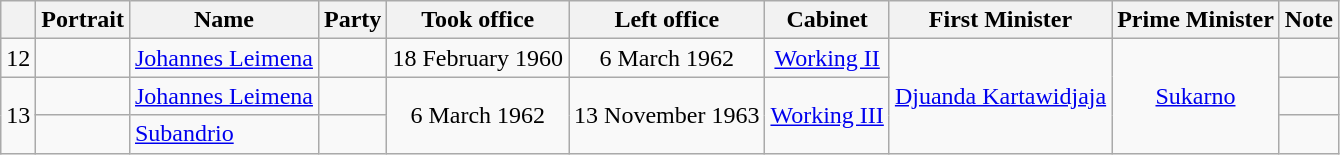<table class="wikitable">
<tr>
<th></th>
<th>Portrait</th>
<th>Name</th>
<th>Party</th>
<th>Took office</th>
<th>Left office</th>
<th>Cabinet</th>
<th>First Minister</th>
<th>Prime Minister</th>
<th>Note</th>
</tr>
<tr>
<td align="center">12</td>
<td></td>
<td><a href='#'>Johannes Leimena</a></td>
<td></td>
<td align="center">18 February 1960</td>
<td align="center">6 March 1962</td>
<td align="center"><a href='#'>Working II</a></td>
<td align="center" rowspan=3><a href='#'>Djuanda Kartawidjaja</a></td>
<td align="center" rowspan=3><a href='#'>Sukarno</a></td>
<td align="center"></td>
</tr>
<tr>
<td align="center" rowspan=2>13</td>
<td></td>
<td><a href='#'>Johannes Leimena</a></td>
<td></td>
<td align="center" rowspan=2>6 March 1962</td>
<td align="center" rowspan=2>13 November 1963</td>
<td align="center" rowspan=2><a href='#'>Working III</a></td>
<td></td>
</tr>
<tr>
<td></td>
<td><a href='#'>Subandrio</a></td>
<td></td>
</tr>
</table>
